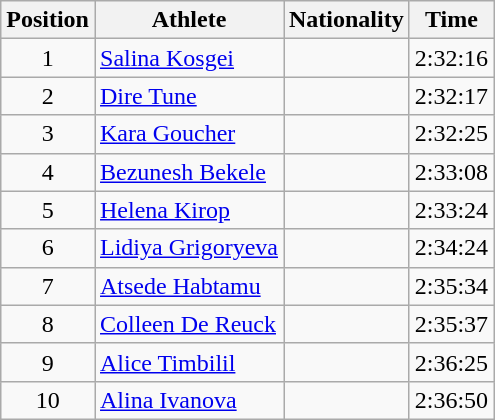<table class="wikitable sortable">
<tr>
<th>Position</th>
<th>Athlete</th>
<th>Nationality</th>
<th>Time</th>
</tr>
<tr>
<td style="text-align:center">1</td>
<td><a href='#'>Salina Kosgei</a></td>
<td></td>
<td>2:32:16</td>
</tr>
<tr>
<td style="text-align:center">2</td>
<td><a href='#'>Dire Tune</a></td>
<td></td>
<td>2:32:17</td>
</tr>
<tr>
<td style="text-align:center">3</td>
<td><a href='#'>Kara Goucher</a></td>
<td></td>
<td>2:32:25</td>
</tr>
<tr>
<td style="text-align:center">4</td>
<td><a href='#'>Bezunesh Bekele</a></td>
<td></td>
<td>2:33:08</td>
</tr>
<tr>
<td style="text-align:center">5</td>
<td><a href='#'>Helena Kirop</a></td>
<td></td>
<td>2:33:24</td>
</tr>
<tr>
<td style="text-align:center">6</td>
<td><a href='#'>Lidiya Grigoryeva</a></td>
<td></td>
<td>2:34:24</td>
</tr>
<tr>
<td style="text-align:center">7</td>
<td><a href='#'>Atsede Habtamu</a></td>
<td></td>
<td>2:35:34</td>
</tr>
<tr>
<td style="text-align:center">8</td>
<td><a href='#'>Colleen De Reuck</a></td>
<td></td>
<td>2:35:37</td>
</tr>
<tr>
<td style="text-align:center">9</td>
<td><a href='#'>Alice Timbilil</a></td>
<td></td>
<td>2:36:25</td>
</tr>
<tr>
<td style="text-align:center">10</td>
<td><a href='#'>Alina Ivanova</a></td>
<td></td>
<td>2:36:50</td>
</tr>
</table>
